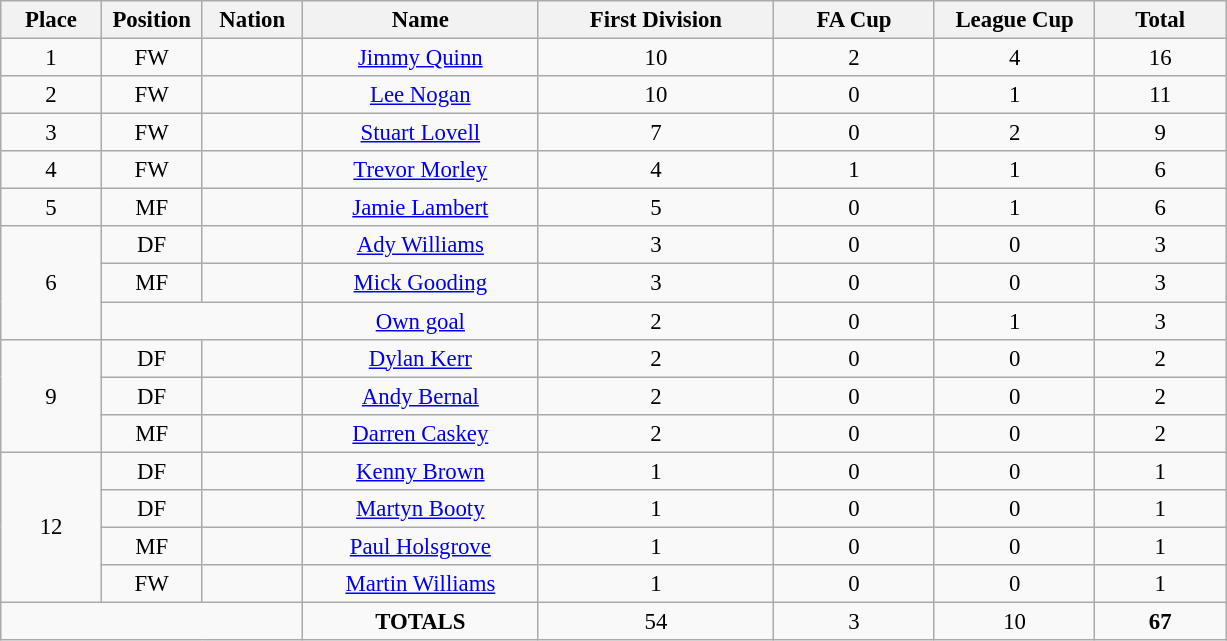<table class="wikitable" style="font-size: 95%; text-align: center;">
<tr>
<th width=60>Place</th>
<th width=60>Position</th>
<th width=60>Nation</th>
<th width=150>Name</th>
<th width=150>First Division</th>
<th width=100>FA Cup</th>
<th width=100>League Cup</th>
<th width=80>Total</th>
</tr>
<tr>
<td>1</td>
<td>FW</td>
<td></td>
<td><a href='#'>Jimmy Quinn</a></td>
<td>10</td>
<td>2</td>
<td>4</td>
<td>16</td>
</tr>
<tr>
<td>2</td>
<td>FW</td>
<td></td>
<td><a href='#'>Lee Nogan</a></td>
<td>10</td>
<td>0</td>
<td>1</td>
<td>11</td>
</tr>
<tr>
<td>3</td>
<td>FW</td>
<td></td>
<td><a href='#'>Stuart Lovell</a></td>
<td>7</td>
<td>0</td>
<td>2</td>
<td>9</td>
</tr>
<tr>
<td>4</td>
<td>FW</td>
<td></td>
<td><a href='#'>Trevor Morley</a></td>
<td>4</td>
<td>1</td>
<td>1</td>
<td>6</td>
</tr>
<tr>
<td>5</td>
<td>MF</td>
<td></td>
<td><a href='#'>Jamie Lambert</a></td>
<td>5</td>
<td>0</td>
<td>1</td>
<td>6</td>
</tr>
<tr>
<td rowspan="3">6</td>
<td>DF</td>
<td></td>
<td><a href='#'>Ady Williams</a></td>
<td>3</td>
<td>0</td>
<td>0</td>
<td>3</td>
</tr>
<tr>
<td>MF</td>
<td></td>
<td><a href='#'>Mick Gooding</a></td>
<td>3</td>
<td>0</td>
<td>0</td>
<td>3</td>
</tr>
<tr>
<td colspan="2"></td>
<td><a href='#'>Own goal</a></td>
<td>2</td>
<td>0</td>
<td>1</td>
<td>3</td>
</tr>
<tr>
<td rowspan="3">9</td>
<td>DF</td>
<td></td>
<td><a href='#'>Dylan Kerr</a></td>
<td>2</td>
<td>0</td>
<td>0</td>
<td>2</td>
</tr>
<tr>
<td>DF</td>
<td></td>
<td><a href='#'>Andy Bernal</a></td>
<td>2</td>
<td>0</td>
<td>0</td>
<td>2</td>
</tr>
<tr>
<td>MF</td>
<td></td>
<td><a href='#'>Darren Caskey</a></td>
<td>2</td>
<td>0</td>
<td>0</td>
<td>2</td>
</tr>
<tr>
<td rowspan="4">12</td>
<td>DF</td>
<td></td>
<td><a href='#'>Kenny Brown</a></td>
<td>1</td>
<td>0</td>
<td>0</td>
<td>1</td>
</tr>
<tr>
<td>DF</td>
<td></td>
<td><a href='#'>Martyn Booty</a></td>
<td>1</td>
<td>0</td>
<td>0</td>
<td>1</td>
</tr>
<tr>
<td>MF</td>
<td></td>
<td><a href='#'>Paul Holsgrove</a></td>
<td>1</td>
<td>0</td>
<td>0</td>
<td>1</td>
</tr>
<tr>
<td>FW</td>
<td></td>
<td><a href='#'>Martin Williams</a></td>
<td>1</td>
<td>0</td>
<td>0</td>
<td>1</td>
</tr>
<tr>
<td colspan="3"></td>
<td><strong>TOTALS</strong></td>
<td>54</td>
<td>3</td>
<td>10</td>
<td><strong>67</strong></td>
</tr>
</table>
